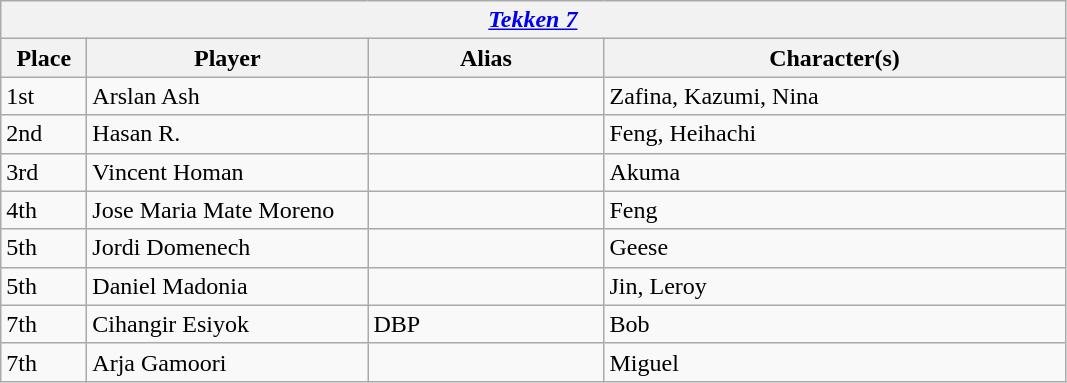<table class="wikitable">
<tr>
<th colspan="4"><strong><em><a href='#'>Tekken 7</a></em></strong>  </th>
</tr>
<tr>
<th style="width:50px;">Place</th>
<th style="width:180px;">Player</th>
<th style="width:150px;">Alias</th>
<th style="width:300px;">Character(s)</th>
</tr>
<tr>
<td>1st</td>
<td> Arslan Ash</td>
<td></td>
<td>Zafina, Kazumi, Nina</td>
</tr>
<tr>
<td>2nd</td>
<td> Hasan R.</td>
<td></td>
<td>Feng, Heihachi</td>
</tr>
<tr>
<td>3rd</td>
<td> Vincent Homan</td>
<td></td>
<td>Akuma</td>
</tr>
<tr>
<td>4th</td>
<td> Jose Maria Mate Moreno</td>
<td></td>
<td>Feng</td>
</tr>
<tr>
<td>5th</td>
<td> Jordi Domenech</td>
<td></td>
<td>Geese</td>
</tr>
<tr>
<td>5th</td>
<td> Daniel Madonia</td>
<td></td>
<td>Jin, Leroy</td>
</tr>
<tr>
<td>7th</td>
<td> Cihangir Esiyok</td>
<td>DBP</td>
<td>Bob</td>
</tr>
<tr>
<td>7th</td>
<td> Arja Gamoori</td>
<td></td>
<td>Miguel</td>
</tr>
</table>
